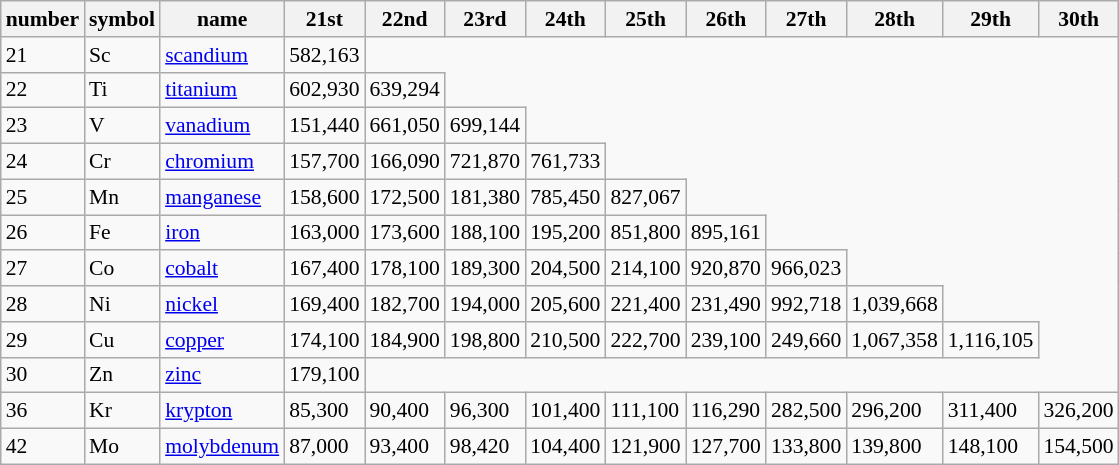<table class="wikitable sortable" style="font-size:90%;">
<tr>
<th>number</th>
<th>symbol</th>
<th>name</th>
<th>21st</th>
<th>22nd</th>
<th>23rd</th>
<th>24th</th>
<th>25th</th>
<th>26th</th>
<th>27th</th>
<th>28th</th>
<th>29th</th>
<th>30th</th>
</tr>
<tr>
<td>21</td>
<td>Sc</td>
<td><a href='#'>scandium</a></td>
<td>582,163</td>
</tr>
<tr>
<td>22</td>
<td>Ti</td>
<td><a href='#'>titanium</a></td>
<td>602,930</td>
<td>639,294</td>
</tr>
<tr>
<td>23</td>
<td>V</td>
<td><a href='#'>vanadium</a></td>
<td>151,440</td>
<td>661,050</td>
<td>699,144</td>
</tr>
<tr>
<td>24</td>
<td>Cr</td>
<td><a href='#'>chromium</a></td>
<td>157,700</td>
<td>166,090</td>
<td>721,870</td>
<td>761,733</td>
</tr>
<tr>
<td>25</td>
<td>Mn</td>
<td><a href='#'>manganese</a></td>
<td>158,600</td>
<td>172,500</td>
<td>181,380</td>
<td>785,450</td>
<td>827,067</td>
</tr>
<tr>
<td>26</td>
<td>Fe</td>
<td><a href='#'>iron</a></td>
<td>163,000</td>
<td>173,600</td>
<td>188,100</td>
<td>195,200</td>
<td>851,800</td>
<td>895,161</td>
</tr>
<tr>
<td>27</td>
<td>Co</td>
<td><a href='#'>cobalt</a></td>
<td>167,400</td>
<td>178,100</td>
<td>189,300</td>
<td>204,500</td>
<td>214,100</td>
<td>920,870</td>
<td>966,023</td>
</tr>
<tr>
<td>28</td>
<td>Ni</td>
<td><a href='#'>nickel</a></td>
<td>169,400</td>
<td>182,700</td>
<td>194,000</td>
<td>205,600</td>
<td>221,400</td>
<td>231,490</td>
<td>992,718</td>
<td>1,039,668</td>
</tr>
<tr>
<td>29</td>
<td>Cu</td>
<td><a href='#'>copper</a></td>
<td>174,100</td>
<td>184,900</td>
<td>198,800</td>
<td>210,500</td>
<td>222,700</td>
<td>239,100</td>
<td>249,660</td>
<td>1,067,358</td>
<td>1,116,105</td>
</tr>
<tr>
<td>30</td>
<td>Zn</td>
<td><a href='#'>zinc</a></td>
<td>179,100</td>
</tr>
<tr>
<td>36</td>
<td>Kr</td>
<td><a href='#'>krypton</a></td>
<td>85,300</td>
<td>90,400</td>
<td>96,300</td>
<td>101,400</td>
<td>111,100</td>
<td>116,290</td>
<td>282,500</td>
<td>296,200</td>
<td>311,400</td>
<td>326,200</td>
</tr>
<tr>
<td>42</td>
<td>Mo</td>
<td><a href='#'>molybdenum</a></td>
<td>87,000</td>
<td>93,400</td>
<td>98,420</td>
<td>104,400</td>
<td>121,900</td>
<td>127,700</td>
<td>133,800</td>
<td>139,800</td>
<td>148,100</td>
<td>154,500</td>
</tr>
</table>
